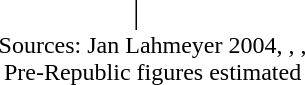<table class="toccolours" style="clear: right; float: right; border-spacing: 0; margin-left: 1em;">
<tr>
<td style="padding-right:0.2em"><br></td>
<td style="border-left:solid 1px black; padding-left:0.2em"><br></td>
</tr>
<tr>
<td colspan=2 style="font-size:100%; text-align:center">Sources: Jan Lahmeyer 2004, , ,<br> Pre-Republic figures estimated</td>
</tr>
</table>
